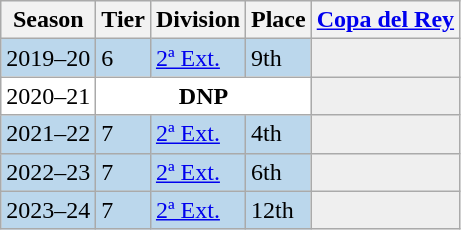<table class="wikitable">
<tr style="background:#f0f6fa;">
<th>Season</th>
<th>Tier</th>
<th>Division</th>
<th>Place</th>
<th><a href='#'>Copa del Rey</a></th>
</tr>
<tr>
<td style="background:#BBD7EC;">2019–20</td>
<td style="background:#BBD7EC;">6</td>
<td style="background:#BBD7EC;"><a href='#'>2ª Ext.</a></td>
<td style="background:#BBD7EC;">9th</td>
<th style="background:#efefef;"></th>
</tr>
<tr>
<td style="background:#FFFFFF;">2020–21</td>
<th style="background:#FFFFFF;" colspan="3">DNP</th>
<th style="background:#efefef;"></th>
</tr>
<tr>
<td style="background:#BBD7EC;">2021–22</td>
<td style="background:#BBD7EC;">7</td>
<td style="background:#BBD7EC;"><a href='#'>2ª Ext.</a></td>
<td style="background:#BBD7EC;">4th</td>
<th style="background:#efefef;"></th>
</tr>
<tr>
<td style="background:#BBD7EC;">2022–23</td>
<td style="background:#BBD7EC;">7</td>
<td style="background:#BBD7EC;"><a href='#'>2ª Ext.</a></td>
<td style="background:#BBD7EC;">6th</td>
<th style="background:#efefef;"></th>
</tr>
<tr>
<td style="background:#BBD7EC;">2023–24</td>
<td style="background:#BBD7EC;">7</td>
<td style="background:#BBD7EC;"><a href='#'>2ª Ext.</a></td>
<td style="background:#BBD7EC;">12th</td>
<th style="background:#efefef;"></th>
</tr>
</table>
